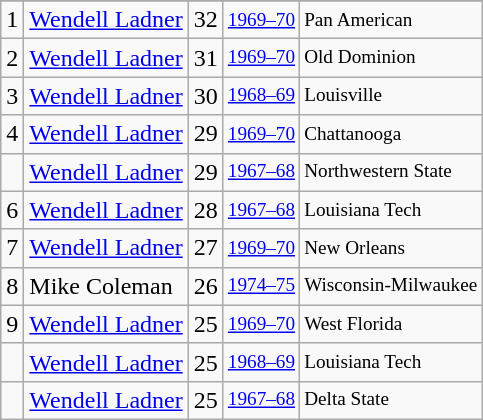<table class="wikitable">
<tr>
</tr>
<tr>
<td>1</td>
<td><a href='#'>Wendell Ladner</a></td>
<td>32</td>
<td style="font-size:80%;"><a href='#'>1969–70</a></td>
<td style="font-size:80%;">Pan American</td>
</tr>
<tr>
<td>2</td>
<td><a href='#'>Wendell Ladner</a></td>
<td>31</td>
<td style="font-size:80%;"><a href='#'>1969–70</a></td>
<td style="font-size:80%;">Old Dominion</td>
</tr>
<tr>
<td>3</td>
<td><a href='#'>Wendell Ladner</a></td>
<td>30</td>
<td style="font-size:80%;"><a href='#'>1968–69</a></td>
<td style="font-size:80%;">Louisville</td>
</tr>
<tr>
<td>4</td>
<td><a href='#'>Wendell Ladner</a></td>
<td>29</td>
<td style="font-size:80%;"><a href='#'>1969–70</a></td>
<td style="font-size:80%;">Chattanooga</td>
</tr>
<tr>
<td></td>
<td><a href='#'>Wendell Ladner</a></td>
<td>29</td>
<td style="font-size:80%;"><a href='#'>1967–68</a></td>
<td style="font-size:80%;">Northwestern State</td>
</tr>
<tr>
<td>6</td>
<td><a href='#'>Wendell Ladner</a></td>
<td>28</td>
<td style="font-size:80%;"><a href='#'>1967–68</a></td>
<td style="font-size:80%;">Louisiana Tech</td>
</tr>
<tr>
<td>7</td>
<td><a href='#'>Wendell Ladner</a></td>
<td>27</td>
<td style="font-size:80%;"><a href='#'>1969–70</a></td>
<td style="font-size:80%;">New Orleans</td>
</tr>
<tr>
<td>8</td>
<td>Mike Coleman</td>
<td>26</td>
<td style="font-size:80%;"><a href='#'>1974–75</a></td>
<td style="font-size:80%;">Wisconsin-Milwaukee</td>
</tr>
<tr>
<td>9</td>
<td><a href='#'>Wendell Ladner</a></td>
<td>25</td>
<td style="font-size:80%;"><a href='#'>1969–70</a></td>
<td style="font-size:80%;">West Florida</td>
</tr>
<tr>
<td></td>
<td><a href='#'>Wendell Ladner</a></td>
<td>25</td>
<td style="font-size:80%;"><a href='#'>1968–69</a></td>
<td style="font-size:80%;">Louisiana Tech</td>
</tr>
<tr>
<td></td>
<td><a href='#'>Wendell Ladner</a></td>
<td>25</td>
<td style="font-size:80%;"><a href='#'>1967–68</a></td>
<td style="font-size:80%;">Delta State</td>
</tr>
</table>
